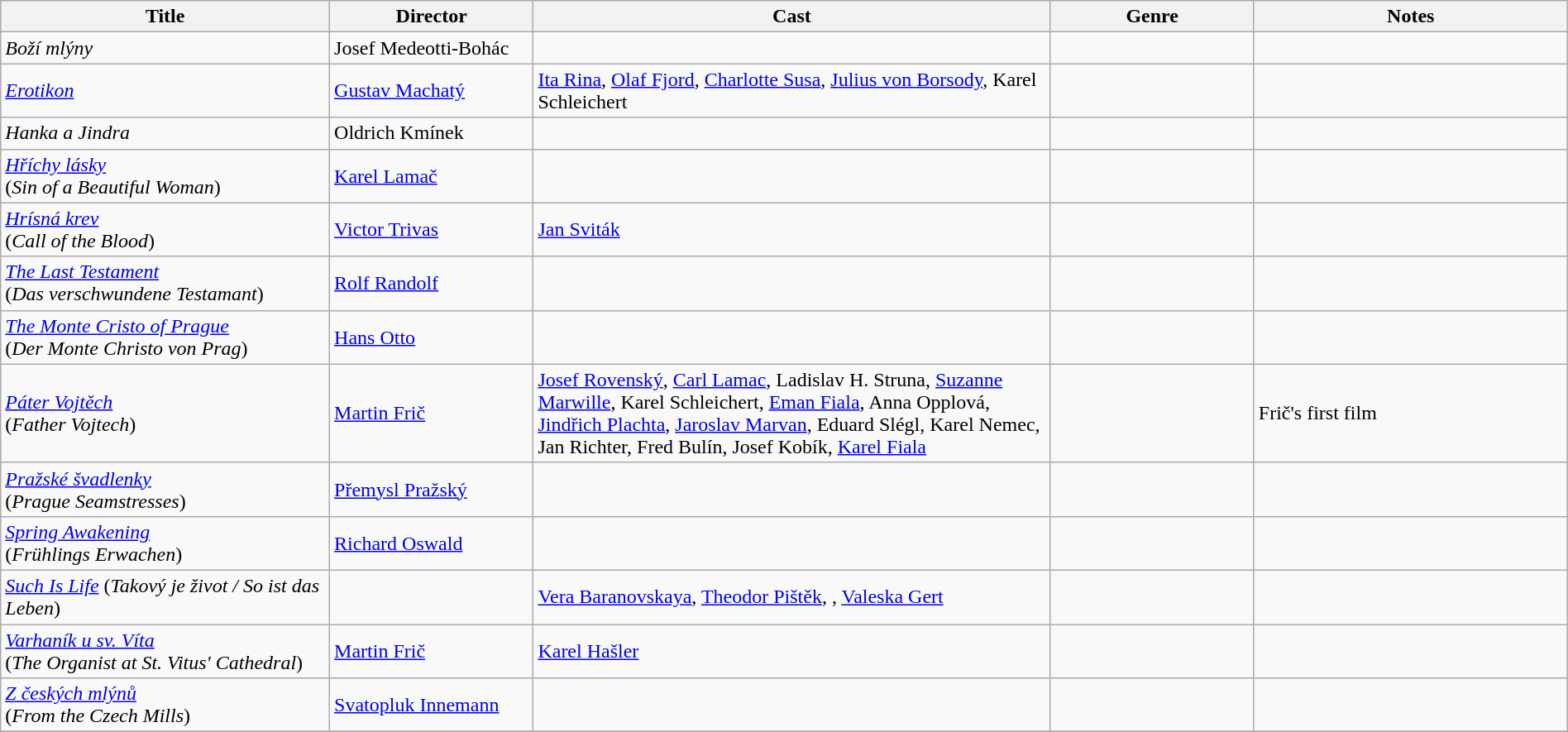<table class="wikitable" style="width:100%;">
<tr>
<th style="width:21%;">Title</th>
<th style="width:13%;">Director</th>
<th style="width:33%;">Cast</th>
<th style="width:13%;">Genre</th>
<th style="width:20%;">Notes</th>
</tr>
<tr>
<td><em>Boží mlýny</em></td>
<td>Josef Medeotti-Bohác</td>
<td></td>
<td></td>
<td></td>
</tr>
<tr>
<td><em><a href='#'>Erotikon</a></em></td>
<td><a href='#'>Gustav Machatý</a></td>
<td><a href='#'>Ita Rina</a>, <a href='#'>Olaf Fjord</a>, <a href='#'>Charlotte Susa</a>, <a href='#'>Julius von Borsody</a>, Karel Schleichert</td>
<td></td>
<td></td>
</tr>
<tr>
<td><em>Hanka a Jindra</em></td>
<td>Oldrich Kmínek</td>
<td></td>
<td></td>
<td></td>
</tr>
<tr>
<td><em><a href='#'>Hříchy lásky</a></em> <br> (<em>Sin of a Beautiful Woman</em>)</td>
<td><a href='#'>Karel Lamač</a></td>
<td></td>
<td></td>
<td></td>
</tr>
<tr>
<td><em><a href='#'>Hrísná krev</a></em><br>(<em>Call of the Blood</em>)</td>
<td><a href='#'>Victor Trivas</a></td>
<td><a href='#'>Jan Sviták</a></td>
<td></td>
<td></td>
</tr>
<tr>
<td><em><a href='#'>The Last Testament</a></em><br>(<em>Das verschwundene Testamant</em>)</td>
<td><a href='#'>Rolf Randolf</a></td>
<td></td>
<td></td>
<td></td>
</tr>
<tr>
<td><em><a href='#'>The Monte Cristo of Prague</a></em><br>(<em>Der Monte Christo von Prag</em>)</td>
<td><a href='#'>Hans Otto</a></td>
<td></td>
<td></td>
<td></td>
</tr>
<tr>
<td><em><a href='#'>Páter Vojtěch</a></em><br>(<em>Father Vojtech</em>)</td>
<td><a href='#'>Martin Frič</a></td>
<td><a href='#'>Josef Rovenský</a>, <a href='#'>Carl Lamac</a>, Ladislav H. Struna, <a href='#'>Suzanne Marwille</a>, Karel Schleichert, <a href='#'>Eman Fiala</a>, Anna Opplová, <a href='#'>Jindřich Plachta</a>, <a href='#'>Jaroslav Marvan</a>, Eduard Slégl, Karel Nemec, Jan Richter, Fred Bulín, Josef Kobík, <a href='#'>Karel Fiala</a></td>
<td></td>
<td>Frič's first film</td>
</tr>
<tr>
<td><em><a href='#'>Pražské švadlenky</a></em><br>(<em>Prague Seamstresses</em>)</td>
<td><a href='#'>Přemysl Pražský</a></td>
<td></td>
<td></td>
<td></td>
</tr>
<tr>
<td><em><a href='#'>Spring Awakening</a></em><br>(<em>Frühlings Erwachen</em>)</td>
<td><a href='#'>Richard Oswald</a></td>
<td></td>
<td></td>
<td></td>
</tr>
<tr>
<td><em><a href='#'>Such Is Life</a></em> (<em>Takový je život / So ist das Leben</em>)</td>
<td></td>
<td><a href='#'>Vera Baranovskaya</a>, <a href='#'>Theodor Pištěk</a>, , <a href='#'>Valeska Gert</a></td>
<td></td>
<td></td>
</tr>
<tr>
<td><em><a href='#'>Varhaník u sv. Víta</a></em><br>(<em>The Organist at St. Vitus' Cathedral</em>)</td>
<td><a href='#'>Martin Frič</a></td>
<td><a href='#'>Karel Hašler</a></td>
<td></td>
<td></td>
</tr>
<tr>
<td><em><a href='#'>Z českých mlýnů</a></em><br>(<em>From the Czech Mills</em>)</td>
<td><a href='#'>Svatopluk Innemann</a></td>
<td></td>
<td></td>
<td></td>
</tr>
<tr>
</tr>
</table>
